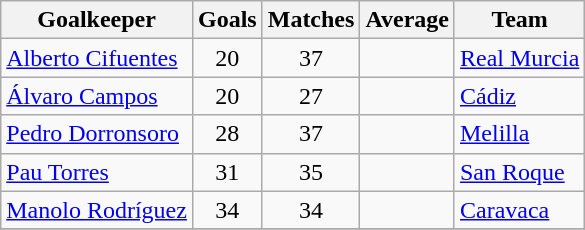<table class="wikitable sortable">
<tr>
<th>Goalkeeper</th>
<th>Goals</th>
<th>Matches</th>
<th>Average</th>
<th>Team</th>
</tr>
<tr>
<td> <a href='#'>Alberto Cifuentes</a></td>
<td align=center>20</td>
<td align=center>37</td>
<td align=center></td>
<td><a href='#'>Real Murcia</a></td>
</tr>
<tr>
<td> <a href='#'>Álvaro Campos</a></td>
<td align=center>20</td>
<td align=center>27</td>
<td align=center></td>
<td><a href='#'>Cádiz</a></td>
</tr>
<tr>
<td> <a href='#'>Pedro Dorronsoro</a></td>
<td align=center>28</td>
<td align=center>37</td>
<td align=center></td>
<td><a href='#'>Melilla</a></td>
</tr>
<tr>
<td> <a href='#'>Pau Torres</a></td>
<td align=center>31</td>
<td align=center>35</td>
<td align=center></td>
<td><a href='#'>San Roque</a></td>
</tr>
<tr>
<td> <a href='#'>Manolo Rodríguez</a></td>
<td align=center>34</td>
<td align=center>34</td>
<td align=center></td>
<td><a href='#'>Caravaca</a></td>
</tr>
<tr>
</tr>
</table>
